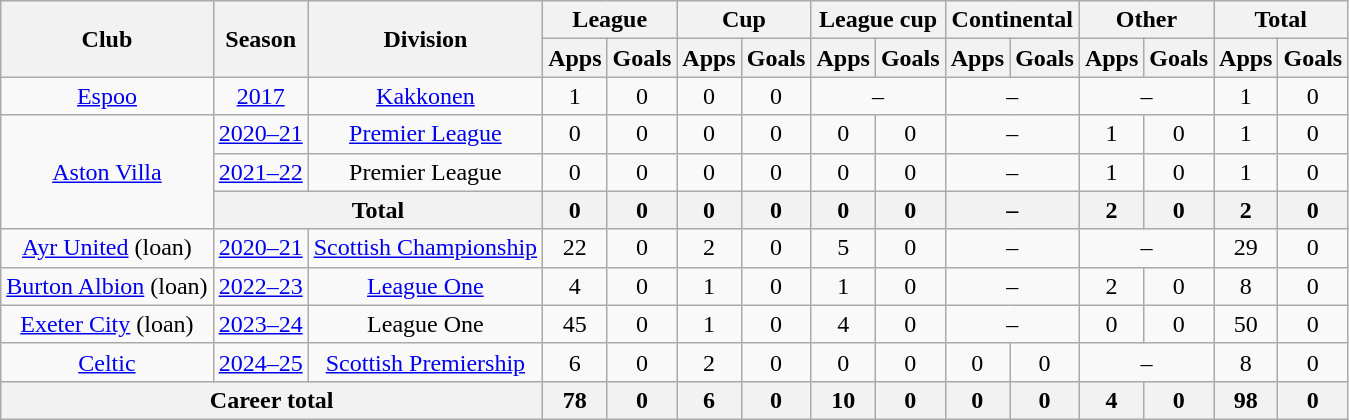<table class=wikitable style=text-align:center>
<tr>
<th rowspan=2>Club</th>
<th rowspan=2>Season</th>
<th rowspan=2>Division</th>
<th colspan=2>League</th>
<th colspan=2>Cup</th>
<th colspan=2>League cup</th>
<th colspan=2>Continental</th>
<th colspan=2>Other</th>
<th colspan=2>Total</th>
</tr>
<tr>
<th>Apps</th>
<th>Goals</th>
<th>Apps</th>
<th>Goals</th>
<th>Apps</th>
<th>Goals</th>
<th>Apps</th>
<th>Goals</th>
<th>Apps</th>
<th>Goals</th>
<th>Apps</th>
<th>Goals</th>
</tr>
<tr>
<td><a href='#'>Espoo</a></td>
<td><a href='#'>2017</a></td>
<td><a href='#'>Kakkonen</a></td>
<td>1</td>
<td>0</td>
<td>0</td>
<td>0</td>
<td colspan="2">–</td>
<td colspan="2">–</td>
<td colspan="2">–</td>
<td>1</td>
<td>0</td>
</tr>
<tr>
<td rowspan="3"><a href='#'>Aston Villa</a></td>
<td><a href='#'>2020–21</a></td>
<td><a href='#'>Premier League</a></td>
<td>0</td>
<td>0</td>
<td>0</td>
<td>0</td>
<td>0</td>
<td>0</td>
<td colspan="2">–</td>
<td>1</td>
<td>0</td>
<td>1</td>
<td>0</td>
</tr>
<tr>
<td><a href='#'>2021–22</a></td>
<td>Premier League</td>
<td>0</td>
<td>0</td>
<td>0</td>
<td>0</td>
<td>0</td>
<td>0</td>
<td colspan="2">–</td>
<td>1</td>
<td>0</td>
<td>1</td>
<td>0</td>
</tr>
<tr>
<th colspan="2">Total</th>
<th>0</th>
<th>0</th>
<th>0</th>
<th>0</th>
<th>0</th>
<th>0</th>
<th colspan="2">–</th>
<th>2</th>
<th>0</th>
<th>2</th>
<th>0</th>
</tr>
<tr>
<td><a href='#'>Ayr United</a> (loan)</td>
<td><a href='#'>2020–21</a></td>
<td><a href='#'>Scottish Championship</a></td>
<td>22</td>
<td>0</td>
<td>2</td>
<td>0</td>
<td>5</td>
<td>0</td>
<td colspan="2">–</td>
<td colspan="2">–</td>
<td>29</td>
<td>0</td>
</tr>
<tr>
<td><a href='#'>Burton Albion</a> (loan)</td>
<td><a href='#'>2022–23</a></td>
<td><a href='#'>League One</a></td>
<td>4</td>
<td>0</td>
<td>1</td>
<td>0</td>
<td>1</td>
<td>0</td>
<td colspan="2">–</td>
<td>2</td>
<td>0</td>
<td>8</td>
<td>0</td>
</tr>
<tr>
<td><a href='#'>Exeter City</a> (loan)</td>
<td><a href='#'>2023–24</a></td>
<td>League One</td>
<td>45</td>
<td>0</td>
<td>1</td>
<td>0</td>
<td>4</td>
<td>0</td>
<td colspan="2">–</td>
<td>0</td>
<td>0</td>
<td>50</td>
<td>0</td>
</tr>
<tr>
<td><a href='#'>Celtic</a></td>
<td><a href='#'>2024–25</a></td>
<td><a href='#'>Scottish Premiership</a></td>
<td>6</td>
<td>0</td>
<td>2</td>
<td>0</td>
<td>0</td>
<td>0</td>
<td>0</td>
<td>0</td>
<td colspan="2">–</td>
<td>8</td>
<td>0</td>
</tr>
<tr>
<th colspan="3">Career total</th>
<th>78</th>
<th>0</th>
<th>6</th>
<th>0</th>
<th>10</th>
<th>0</th>
<th>0</th>
<th>0</th>
<th>4</th>
<th>0</th>
<th>98</th>
<th>0</th>
</tr>
</table>
